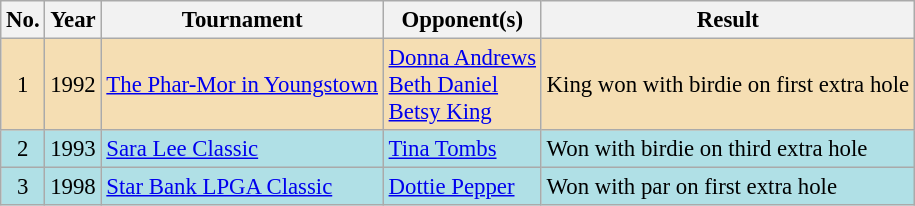<table class="wikitable" style="font-size:95%;">
<tr>
<th>No.</th>
<th>Year</th>
<th>Tournament</th>
<th>Opponent(s)</th>
<th>Result</th>
</tr>
<tr style="background:#F5DEB3;">
<td align=center>1</td>
<td>1992</td>
<td><a href='#'>The Phar-Mor in Youngstown</a></td>
<td> <a href='#'>Donna Andrews</a><br> <a href='#'>Beth Daniel</a><br> <a href='#'>Betsy King</a></td>
<td>King won with birdie on first extra hole</td>
</tr>
<tr style="background:#B0E0E6;">
<td align=center>2</td>
<td>1993</td>
<td><a href='#'>Sara Lee Classic</a></td>
<td> <a href='#'>Tina Tombs</a></td>
<td>Won with birdie on third extra hole</td>
</tr>
<tr style="background:#B0E0E6;">
<td align=center>3</td>
<td>1998</td>
<td><a href='#'>Star Bank LPGA Classic</a></td>
<td> <a href='#'>Dottie Pepper</a></td>
<td>Won with par on first extra hole</td>
</tr>
</table>
